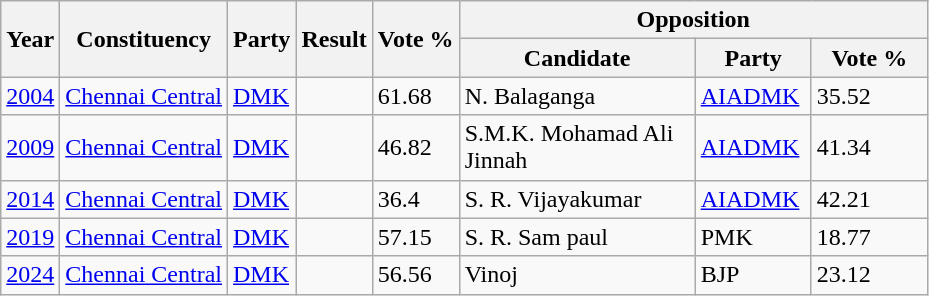<table class="sortable wikitable">
<tr>
<th rowspan="2">Year</th>
<th rowspan="2">Constituency</th>
<th rowspan="2">Party</th>
<th rowspan="2">Result</th>
<th rowspan="2">Vote %</th>
<th colspan="3">Opposition</th>
</tr>
<tr>
<th width="150">Candidate</th>
<th width="70">Party</th>
<th width="70">Vote %</th>
</tr>
<tr>
<td><a href='#'>2004</a></td>
<td><a href='#'>Chennai Central</a></td>
<td><a href='#'>DMK</a></td>
<td></td>
<td>61.68</td>
<td>N. Balaganga</td>
<td><a href='#'>AIADMK</a></td>
<td>35.52 </td>
</tr>
<tr>
<td><a href='#'>2009</a></td>
<td><a href='#'>Chennai Central</a></td>
<td><a href='#'>DMK</a></td>
<td></td>
<td>46.82</td>
<td>S.M.K. Mohamad Ali Jinnah</td>
<td><a href='#'>AIADMK</a></td>
<td>41.34 </td>
</tr>
<tr>
<td><a href='#'>2014</a></td>
<td><a href='#'>Chennai Central</a></td>
<td><a href='#'>DMK</a></td>
<td></td>
<td>36.4</td>
<td>S. R. Vijayakumar</td>
<td><a href='#'>AIADMK</a></td>
<td>42.21 </td>
</tr>
<tr>
<td><a href='#'>2019</a></td>
<td><a href='#'>Chennai Central</a></td>
<td><a href='#'>DMK</a></td>
<td></td>
<td>57.15</td>
<td>S. R. Sam paul</td>
<td>PMK</td>
<td>18.77</td>
</tr>
<tr>
<td><a href='#'>2024</a></td>
<td><a href='#'>Chennai Central</a></td>
<td><a href='#'>DMK</a></td>
<td></td>
<td>56.56</td>
<td>Vinoj</td>
<td>BJP</td>
<td>23.12</td>
</tr>
</table>
